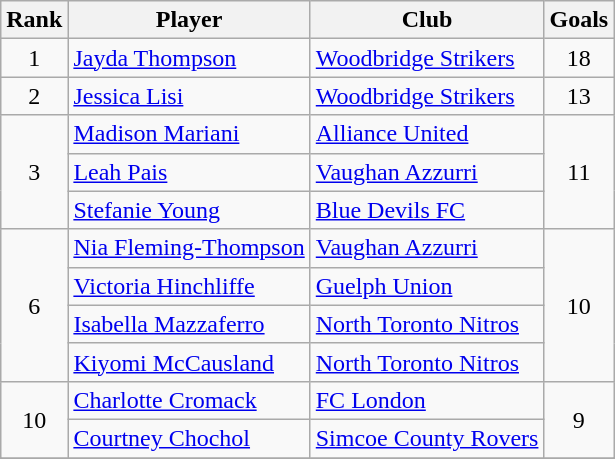<table class="wikitable">
<tr>
<th>Rank</th>
<th>Player</th>
<th>Club</th>
<th>Goals</th>
</tr>
<tr>
<td style="text-align:center" rowspan="1">1</td>
<td><a href='#'>Jayda Thompson</a></td>
<td><a href='#'>Woodbridge Strikers</a></td>
<td style="text-align:center" rowspan="1">18</td>
</tr>
<tr>
<td style="text-align:center" rowspan="1">2</td>
<td><a href='#'>Jessica Lisi</a></td>
<td><a href='#'>Woodbridge Strikers</a></td>
<td style="text-align:center" rowspan="1">13</td>
</tr>
<tr>
<td style="text-align:center" rowspan="3">3</td>
<td><a href='#'>Madison Mariani</a></td>
<td><a href='#'>Alliance United</a></td>
<td style="text-align:center" rowspan="3">11</td>
</tr>
<tr>
<td><a href='#'>Leah Pais</a></td>
<td><a href='#'>Vaughan Azzurri</a></td>
</tr>
<tr>
<td><a href='#'>Stefanie Young</a></td>
<td><a href='#'>Blue Devils FC</a></td>
</tr>
<tr>
<td style="text-align:center" rowspan="4">6</td>
<td><a href='#'>Nia Fleming-Thompson</a></td>
<td><a href='#'>Vaughan Azzurri</a></td>
<td style="text-align:center" rowspan="4">10</td>
</tr>
<tr>
<td><a href='#'>Victoria Hinchliffe</a></td>
<td><a href='#'>Guelph Union</a></td>
</tr>
<tr>
<td><a href='#'>Isabella Mazzaferro</a></td>
<td><a href='#'>North Toronto Nitros</a></td>
</tr>
<tr>
<td><a href='#'>Kiyomi McCausland</a></td>
<td><a href='#'>North Toronto Nitros</a></td>
</tr>
<tr>
<td style="text-align:center" rowspan="2">10</td>
<td><a href='#'>Charlotte Cromack</a></td>
<td><a href='#'>FC London</a></td>
<td style="text-align:center" rowspan="2">9</td>
</tr>
<tr>
<td><a href='#'>Courtney Chochol</a></td>
<td><a href='#'>Simcoe County Rovers</a></td>
</tr>
<tr>
</tr>
<tr>
</tr>
</table>
